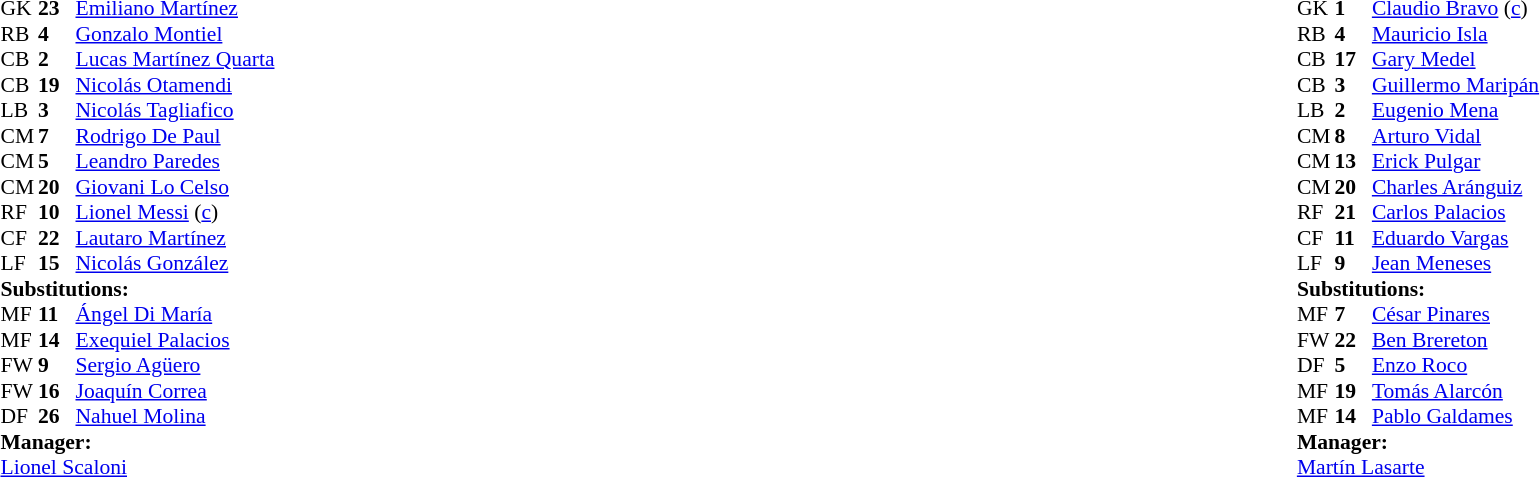<table width="100%">
<tr>
<td valign="top" width="40%"><br><table style="font-size:90%" cellspacing="0" cellpadding="0">
<tr>
<th width=25></th>
<th width=25></th>
</tr>
<tr>
<td>GK</td>
<td><strong>23</strong></td>
<td><a href='#'>Emiliano Martínez</a></td>
</tr>
<tr>
<td>RB</td>
<td><strong>4</strong></td>
<td><a href='#'>Gonzalo Montiel</a></td>
<td></td>
<td></td>
</tr>
<tr>
<td>CB</td>
<td><strong>2</strong></td>
<td><a href='#'>Lucas Martínez Quarta</a></td>
<td></td>
</tr>
<tr>
<td>CB</td>
<td><strong>19</strong></td>
<td><a href='#'>Nicolás Otamendi</a></td>
</tr>
<tr>
<td>LB</td>
<td><strong>3</strong></td>
<td><a href='#'>Nicolás Tagliafico</a></td>
</tr>
<tr>
<td>CM</td>
<td><strong>7</strong></td>
<td><a href='#'>Rodrigo De Paul</a></td>
</tr>
<tr>
<td>CM</td>
<td><strong>5</strong></td>
<td><a href='#'>Leandro Paredes</a></td>
<td></td>
<td></td>
</tr>
<tr>
<td>CM</td>
<td><strong>20</strong></td>
<td><a href='#'>Giovani Lo Celso</a></td>
<td></td>
<td></td>
</tr>
<tr>
<td>RF</td>
<td><strong>10</strong></td>
<td><a href='#'>Lionel Messi</a> (<a href='#'>c</a>)</td>
</tr>
<tr>
<td>CF</td>
<td><strong>22</strong></td>
<td><a href='#'>Lautaro Martínez</a></td>
<td></td>
<td></td>
</tr>
<tr>
<td>LF</td>
<td><strong>15</strong></td>
<td><a href='#'>Nicolás González</a></td>
<td></td>
<td></td>
</tr>
<tr>
<td colspan=3><strong>Substitutions:</strong></td>
</tr>
<tr>
<td>MF</td>
<td><strong>11</strong></td>
<td><a href='#'>Ángel Di María</a></td>
<td></td>
<td></td>
</tr>
<tr>
<td>MF</td>
<td><strong>14</strong></td>
<td><a href='#'>Exequiel Palacios</a></td>
<td></td>
<td></td>
</tr>
<tr>
<td>FW</td>
<td><strong>9</strong></td>
<td><a href='#'>Sergio Agüero</a></td>
<td></td>
<td></td>
</tr>
<tr>
<td>FW</td>
<td><strong>16</strong></td>
<td><a href='#'>Joaquín Correa</a></td>
<td></td>
<td></td>
</tr>
<tr>
<td>DF</td>
<td><strong>26</strong></td>
<td><a href='#'>Nahuel Molina</a></td>
<td></td>
<td></td>
</tr>
<tr>
<td colspan=3><strong>Manager:</strong></td>
</tr>
<tr>
<td colspan=3><a href='#'>Lionel Scaloni</a></td>
</tr>
</table>
</td>
<td valign="top"></td>
<td valign="top" width="50%"><br><table style="font-size:90%; margin:auto" cellspacing="0" cellpadding="0">
<tr>
<th width=25></th>
<th width=25></th>
</tr>
<tr>
<td>GK</td>
<td><strong>1</strong></td>
<td><a href='#'>Claudio Bravo</a> (<a href='#'>c</a>)</td>
</tr>
<tr>
<td>RB</td>
<td><strong>4</strong></td>
<td><a href='#'>Mauricio Isla</a></td>
<td></td>
</tr>
<tr>
<td>CB</td>
<td><strong>17</strong></td>
<td><a href='#'>Gary Medel</a></td>
<td></td>
<td></td>
</tr>
<tr>
<td>CB</td>
<td><strong>3</strong></td>
<td><a href='#'>Guillermo Maripán</a></td>
</tr>
<tr>
<td>LB</td>
<td><strong>2</strong></td>
<td><a href='#'>Eugenio Mena</a></td>
</tr>
<tr>
<td>CM</td>
<td><strong>8</strong></td>
<td><a href='#'>Arturo Vidal</a></td>
<td></td>
<td></td>
</tr>
<tr>
<td>CM</td>
<td><strong>13</strong></td>
<td><a href='#'>Erick Pulgar</a></td>
<td></td>
</tr>
<tr>
<td>CM</td>
<td><strong>20</strong></td>
<td><a href='#'>Charles Aránguiz</a></td>
</tr>
<tr>
<td>RF</td>
<td><strong>21</strong></td>
<td><a href='#'>Carlos Palacios</a></td>
<td></td>
<td></td>
</tr>
<tr>
<td>CF</td>
<td><strong>11</strong></td>
<td><a href='#'>Eduardo Vargas</a></td>
<td></td>
<td></td>
</tr>
<tr>
<td>LF</td>
<td><strong>9</strong></td>
<td><a href='#'>Jean Meneses</a></td>
<td></td>
<td></td>
</tr>
<tr>
<td colspan=3><strong>Substitutions:</strong></td>
</tr>
<tr>
<td>MF</td>
<td><strong>7</strong></td>
<td><a href='#'>César Pinares</a></td>
<td></td>
<td></td>
</tr>
<tr>
<td>FW</td>
<td><strong>22</strong></td>
<td><a href='#'>Ben Brereton</a></td>
<td></td>
<td></td>
</tr>
<tr>
<td>DF</td>
<td><strong>5</strong></td>
<td><a href='#'>Enzo Roco</a></td>
<td></td>
<td></td>
</tr>
<tr>
<td>MF</td>
<td><strong>19</strong></td>
<td><a href='#'>Tomás Alarcón</a></td>
<td></td>
<td></td>
</tr>
<tr>
<td>MF</td>
<td><strong>14</strong></td>
<td><a href='#'>Pablo Galdames</a></td>
<td></td>
<td></td>
</tr>
<tr>
<td colspan=3><strong>Manager:</strong></td>
</tr>
<tr>
<td colspan=3> <a href='#'>Martín Lasarte</a></td>
</tr>
</table>
</td>
</tr>
</table>
